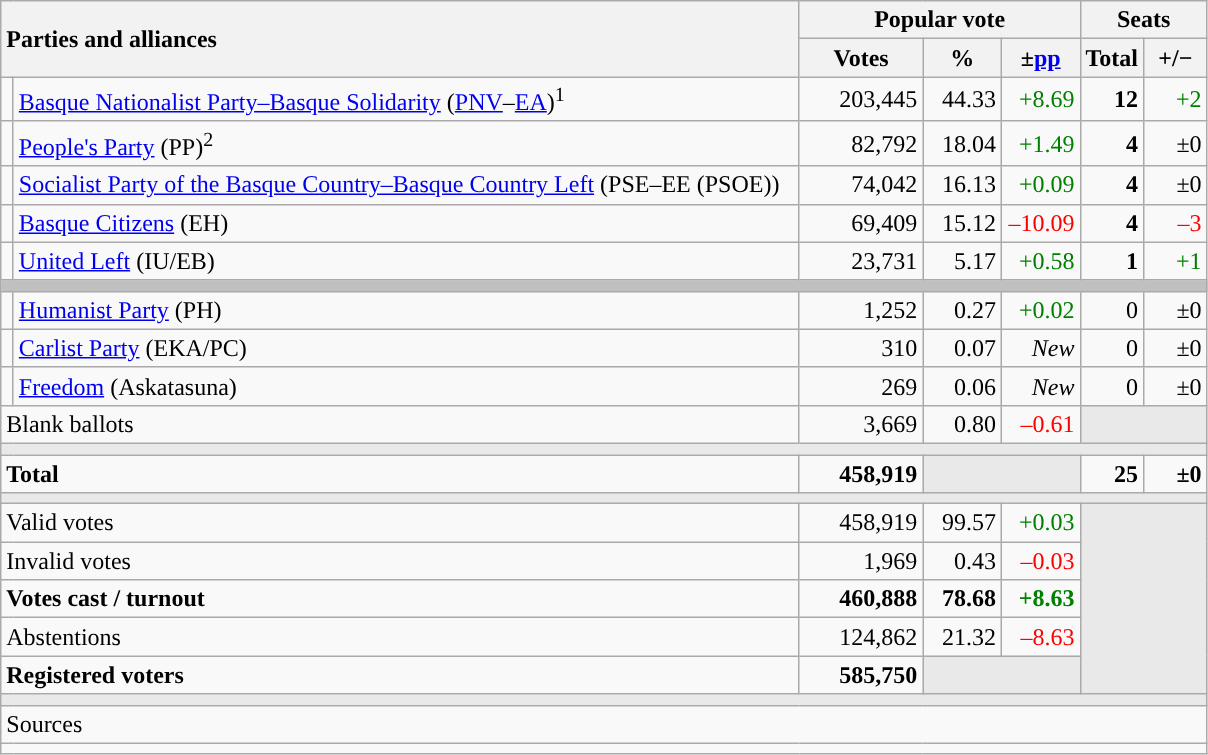<table class="wikitable" style="text-align:right;">
<tr>
<th style="text-align:left;" rowspan="2" colspan="2" width="525">Parties and alliances</th>
<th colspan="3">Popular vote</th>
<th colspan="2">Seats</th>
</tr>
<tr>
<th width="75">Votes</th>
<th width="45">%</th>
<th width="45">±<a href='#'>pp</a></th>
<th width="35">Total</th>
<th width="35">+/−</th>
</tr>
<tr>
<td width="1" style="color:inherit;background:"></td>
<td align="left"><a href='#'>Basque Nationalist Party–Basque Solidarity</a> (<a href='#'>PNV</a>–<a href='#'>EA</a>)<sup>1</sup></td>
<td>203,445</td>
<td>44.33</td>
<td style="color:green;">+8.69</td>
<td><strong>12</strong></td>
<td style="color:green;">+2</td>
</tr>
<tr>
<td style="color:inherit;background:"></td>
<td align="left"><a href='#'>People's Party</a> (PP)<sup>2</sup></td>
<td>82,792</td>
<td>18.04</td>
<td style="color:green;">+1.49</td>
<td><strong>4</strong></td>
<td>±0</td>
</tr>
<tr>
<td style="color:inherit;background:"></td>
<td align="left"><a href='#'>Socialist Party of the Basque Country–Basque Country Left</a> (PSE–EE (PSOE))</td>
<td>74,042</td>
<td>16.13</td>
<td style="color:green;">+0.09</td>
<td><strong>4</strong></td>
<td>±0</td>
</tr>
<tr>
<td style="color:inherit;background:"></td>
<td align="left"><a href='#'>Basque Citizens</a> (EH)</td>
<td>69,409</td>
<td>15.12</td>
<td style="color:red;">–10.09</td>
<td><strong>4</strong></td>
<td style="color:red;">–3</td>
</tr>
<tr>
<td style="color:inherit;background:"></td>
<td align="left"><a href='#'>United Left</a> (IU/EB)</td>
<td>23,731</td>
<td>5.17</td>
<td style="color:green;">+0.58</td>
<td><strong>1</strong></td>
<td style="color:green;">+1</td>
</tr>
<tr>
<td colspan="7" bgcolor="#C0C0C0"></td>
</tr>
<tr>
<td style="color:inherit;background:"></td>
<td align="left"><a href='#'>Humanist Party</a> (PH)</td>
<td>1,252</td>
<td>0.27</td>
<td style="color:green;">+0.02</td>
<td>0</td>
<td>±0</td>
</tr>
<tr>
<td style="color:inherit;background:"></td>
<td align="left"><a href='#'>Carlist Party</a> (EKA/PC)</td>
<td>310</td>
<td>0.07</td>
<td><em>New</em></td>
<td>0</td>
<td>±0</td>
</tr>
<tr>
<td style="color:inherit;background:"></td>
<td align="left"><a href='#'>Freedom</a> (Askatasuna)</td>
<td>269</td>
<td>0.06</td>
<td><em>New</em></td>
<td>0</td>
<td>±0</td>
</tr>
<tr>
<td align="left" colspan="2">Blank ballots</td>
<td>3,669</td>
<td>0.80</td>
<td style="color:red;">–0.61</td>
<td bgcolor="#E9E9E9" colspan="2"></td>
</tr>
<tr>
<td colspan="7" bgcolor="#E9E9E9"></td>
</tr>
<tr style="font-weight:bold;">
<td align="left" colspan="2">Total</td>
<td>458,919</td>
<td bgcolor="#E9E9E9" colspan="2"></td>
<td>25</td>
<td>±0</td>
</tr>
<tr>
<td colspan="7" bgcolor="#E9E9E9"></td>
</tr>
<tr>
<td align="left" colspan="2">Valid votes</td>
<td>458,919</td>
<td>99.57</td>
<td style="color:green;">+0.03</td>
<td bgcolor="#E9E9E9" colspan="2" rowspan="5"></td>
</tr>
<tr>
<td align="left" colspan="2">Invalid votes</td>
<td>1,969</td>
<td>0.43</td>
<td style="color:red;">–0.03</td>
</tr>
<tr style="font-weight:bold;">
<td align="left" colspan="2">Votes cast / turnout</td>
<td>460,888</td>
<td>78.68</td>
<td style="color:green;">+8.63</td>
</tr>
<tr>
<td align="left" colspan="2">Abstentions</td>
<td>124,862</td>
<td>21.32</td>
<td style="color:red;">–8.63</td>
</tr>
<tr style="font-weight:bold;">
<td align="left" colspan="2">Registered voters</td>
<td>585,750</td>
<td bgcolor="#E9E9E9" colspan="2"></td>
</tr>
<tr>
<td colspan="7" bgcolor="#E9E9E9"></td>
</tr>
<tr>
<td align="left" colspan="7">Sources</td>
</tr>
<tr>
<td colspan="7" style="text-align:left; max-width:790px;"></td>
</tr>
</table>
